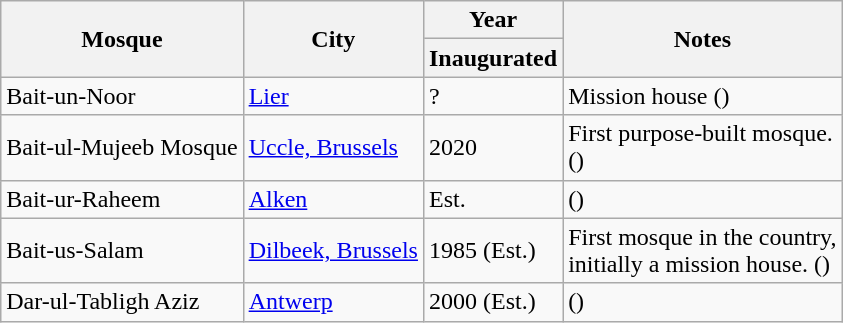<table class="wikitable sortable mw-collapsible">
<tr>
<th rowspan="2">Mosque</th>
<th rowspan="2">City</th>
<th>Year</th>
<th rowspan="2">Notes</th>
</tr>
<tr>
<th>Inaugurated</th>
</tr>
<tr>
<td>Bait-un-Noor</td>
<td><a href='#'>Lier</a></td>
<td>?</td>
<td>Mission house ()</td>
</tr>
<tr>
<td>Bait-ul-Mujeeb Mosque</td>
<td><a href='#'>Uccle, Brussels</a></td>
<td>2020</td>
<td>First purpose-built mosque.<br>()</td>
</tr>
<tr>
<td>Bait-ur-Raheem</td>
<td><a href='#'>Alken</a></td>
<td>Est.</td>
<td>()</td>
</tr>
<tr>
<td>Bait-us-Salam</td>
<td><a href='#'>Dilbeek, Brussels</a></td>
<td>1985 (Est.)</td>
<td>First mosque in the country,<br>initially a mission house.
()</td>
</tr>
<tr>
<td>Dar-ul-Tabligh Aziz</td>
<td><a href='#'>Antwerp</a></td>
<td>2000 (Est.)</td>
<td>()</td>
</tr>
</table>
